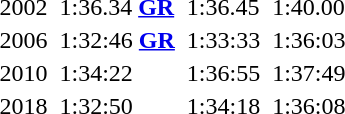<table>
<tr>
<td>2002<br></td>
<td></td>
<td>1:36.34 <strong><a href='#'>GR</a></strong></td>
<td></td>
<td>1:36.45</td>
<td></td>
<td>1:40.00</td>
</tr>
<tr>
<td>2006<br></td>
<td></td>
<td>1:32:46 <strong><a href='#'>GR</a></strong></td>
<td></td>
<td>1:33:33</td>
<td></td>
<td>1:36:03</td>
</tr>
<tr>
<td>2010<br></td>
<td></td>
<td>1:34:22</td>
<td></td>
<td>1:36:55</td>
<td></td>
<td>1:37:49</td>
</tr>
<tr>
<td>2018<br></td>
<td></td>
<td>1:32:50</td>
<td></td>
<td>1:34:18</td>
<td></td>
<td>1:36:08</td>
</tr>
</table>
